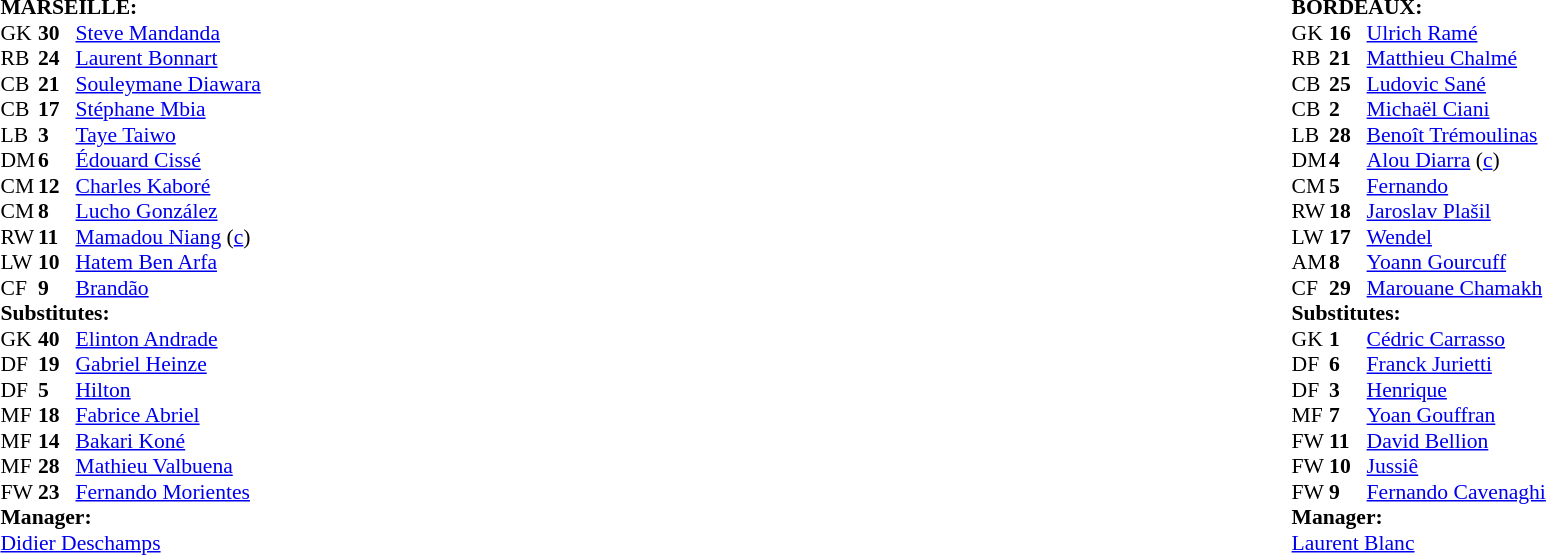<table width="100%">
<tr>
<td valign="top" width="50%"><br><table style="font-size: 90%" cellspacing="0" cellpadding="0">
<tr>
<td colspan="4"><strong>MARSEILLE:</strong></td>
</tr>
<tr>
<th width=25></th>
<th width=25></th>
</tr>
<tr>
<td>GK</td>
<td><strong>30</strong></td>
<td> <a href='#'>Steve Mandanda</a></td>
</tr>
<tr>
<td>RB</td>
<td><strong>24</strong></td>
<td> <a href='#'>Laurent Bonnart</a></td>
</tr>
<tr>
<td>CB</td>
<td><strong>21</strong></td>
<td> <a href='#'>Souleymane Diawara</a></td>
</tr>
<tr>
<td>CB</td>
<td><strong>17</strong></td>
<td> <a href='#'>Stéphane Mbia</a></td>
</tr>
<tr>
<td>LB</td>
<td><strong>3</strong></td>
<td> <a href='#'>Taye Taiwo</a></td>
</tr>
<tr>
<td>DM</td>
<td><strong>6</strong></td>
<td> <a href='#'>Édouard Cissé</a></td>
</tr>
<tr>
<td>CM</td>
<td><strong>12</strong></td>
<td> <a href='#'>Charles Kaboré</a></td>
</tr>
<tr>
<td>CM</td>
<td><strong>8</strong></td>
<td> <a href='#'>Lucho González</a></td>
<td></td>
<td></td>
</tr>
<tr>
<td>RW</td>
<td><strong>11</strong></td>
<td> <a href='#'>Mamadou Niang</a> (<a href='#'>c</a>)</td>
<td></td>
<td></td>
</tr>
<tr>
<td>LW</td>
<td><strong>10</strong></td>
<td> <a href='#'>Hatem Ben Arfa</a></td>
<td></td>
<td></td>
</tr>
<tr>
<td>CF</td>
<td><strong>9</strong></td>
<td> <a href='#'>Brandão</a></td>
<td></td>
</tr>
<tr>
<td colspan=3><strong>Substitutes:</strong></td>
</tr>
<tr>
<td>GK</td>
<td><strong>40</strong></td>
<td> <a href='#'>Elinton Andrade</a></td>
</tr>
<tr>
<td>DF</td>
<td><strong>19</strong></td>
<td> <a href='#'>Gabriel Heinze</a></td>
<td></td>
<td></td>
</tr>
<tr>
<td>DF</td>
<td><strong>5</strong></td>
<td> <a href='#'>Hilton</a></td>
</tr>
<tr>
<td>MF</td>
<td><strong>18</strong></td>
<td> <a href='#'>Fabrice Abriel</a></td>
<td></td>
<td></td>
</tr>
<tr>
<td>MF</td>
<td><strong>14</strong></td>
<td> <a href='#'>Bakari Koné</a></td>
</tr>
<tr>
<td>MF</td>
<td><strong>28</strong></td>
<td> <a href='#'>Mathieu Valbuena</a></td>
<td></td>
<td></td>
</tr>
<tr>
<td>FW</td>
<td><strong>23</strong></td>
<td> <a href='#'>Fernando Morientes</a></td>
</tr>
<tr>
<td colspan=3><strong>Manager:</strong></td>
</tr>
<tr>
<td colspan=4> <a href='#'>Didier Deschamps</a></td>
</tr>
</table>
</td>
<td valign="top"></td>
<td valign="top" width="50%"><br><table style="font-size: 90%" cellspacing="0" cellpadding="0" align=center>
<tr>
<td colspan="4"><strong>BORDEAUX:</strong></td>
</tr>
<tr>
<th width=25></th>
<th width=25></th>
</tr>
<tr>
<td>GK</td>
<td><strong>16</strong></td>
<td> <a href='#'>Ulrich Ramé</a></td>
</tr>
<tr>
<td>RB</td>
<td><strong>21</strong></td>
<td> <a href='#'>Matthieu Chalmé</a></td>
</tr>
<tr>
<td>CB</td>
<td><strong>25</strong></td>
<td> <a href='#'>Ludovic Sané</a></td>
<td></td>
</tr>
<tr>
<td>CB</td>
<td><strong>2</strong></td>
<td> <a href='#'>Michaël Ciani</a></td>
</tr>
<tr>
<td>LB</td>
<td><strong>28</strong></td>
<td> <a href='#'>Benoît Trémoulinas</a></td>
<td></td>
</tr>
<tr>
<td>DM</td>
<td><strong>4</strong></td>
<td> <a href='#'>Alou Diarra</a> (<a href='#'>c</a>)</td>
<td></td>
</tr>
<tr>
<td>CM</td>
<td><strong>5</strong></td>
<td> <a href='#'>Fernando</a></td>
<td></td>
<td></td>
</tr>
<tr>
<td>RW</td>
<td><strong>18</strong></td>
<td> <a href='#'>Jaroslav Plašil</a></td>
</tr>
<tr>
<td>LW</td>
<td><strong>17</strong></td>
<td> <a href='#'>Wendel</a></td>
</tr>
<tr>
<td>AM</td>
<td><strong>8</strong></td>
<td> <a href='#'>Yoann Gourcuff</a></td>
<td></td>
<td></td>
</tr>
<tr>
<td>CF</td>
<td><strong>29</strong></td>
<td> <a href='#'>Marouane Chamakh</a></td>
<td></td>
<td></td>
</tr>
<tr>
<td colspan=3><strong>Substitutes:</strong></td>
</tr>
<tr>
<td>GK</td>
<td><strong>1</strong></td>
<td> <a href='#'>Cédric Carrasso</a></td>
</tr>
<tr>
<td>DF</td>
<td><strong>6</strong></td>
<td> <a href='#'>Franck Jurietti</a></td>
</tr>
<tr>
<td>DF</td>
<td><strong>3</strong></td>
<td> <a href='#'>Henrique</a></td>
</tr>
<tr>
<td>MF</td>
<td><strong>7</strong></td>
<td> <a href='#'>Yoan Gouffran</a></td>
<td></td>
<td></td>
</tr>
<tr>
<td>FW</td>
<td><strong>11</strong></td>
<td> <a href='#'>David Bellion</a></td>
</tr>
<tr>
<td>FW</td>
<td><strong>10</strong></td>
<td> <a href='#'>Jussiê</a></td>
<td></td>
<td></td>
</tr>
<tr>
<td>FW</td>
<td><strong>9</strong></td>
<td> <a href='#'>Fernando Cavenaghi</a></td>
<td></td>
<td></td>
</tr>
<tr>
<td colspan=3><strong>Manager:</strong></td>
</tr>
<tr>
<td colspan=4> <a href='#'>Laurent Blanc</a></td>
</tr>
</table>
</td>
</tr>
</table>
